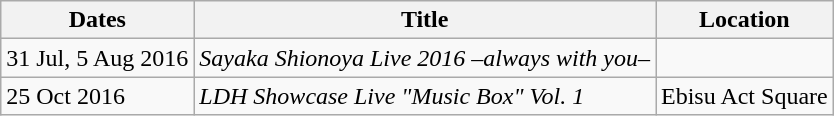<table class="wikitable">
<tr>
<th>Dates</th>
<th>Title</th>
<th>Location</th>
</tr>
<tr>
<td>31 Jul, 5 Aug 2016</td>
<td><em>Sayaka Shionoya Live 2016 –always with you–</em></td>
<td></td>
</tr>
<tr>
<td>25 Oct 2016</td>
<td><em>LDH Showcase Live "Music Box" Vol. 1</em></td>
<td>Ebisu Act Square</td>
</tr>
</table>
